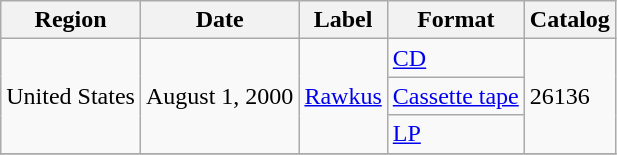<table class="wikitable">
<tr>
<th>Region</th>
<th>Date</th>
<th>Label</th>
<th>Format</th>
<th>Catalog</th>
</tr>
<tr>
<td rowspan="3">United States</td>
<td rowspan="3">August 1, 2000</td>
<td rowspan="3"><a href='#'>Rawkus</a></td>
<td><a href='#'>CD</a></td>
<td rowspan="3">26136</td>
</tr>
<tr>
<td><a href='#'>Cassette tape</a></td>
</tr>
<tr>
<td><a href='#'>LP</a></td>
</tr>
<tr>
</tr>
</table>
